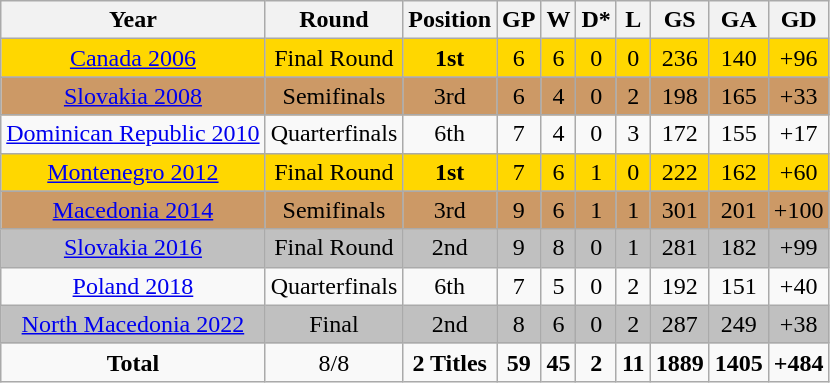<table class="wikitable" style="text-align: center;">
<tr>
<th>Year</th>
<th>Round</th>
<th>Position</th>
<th>GP</th>
<th>W</th>
<th>D*</th>
<th>L</th>
<th>GS</th>
<th>GA</th>
<th>GD</th>
</tr>
<tr bgcolor=gold>
<td><a href='#'>Canada 2006</a></td>
<td>Final Round</td>
<td><strong>1st</strong></td>
<td>6</td>
<td>6</td>
<td>0</td>
<td>0</td>
<td>236</td>
<td>140</td>
<td>+96</td>
</tr>
<tr bgcolor=#cc9966>
<td><a href='#'>Slovakia 2008</a></td>
<td>Semifinals</td>
<td>3rd</td>
<td>6</td>
<td>4</td>
<td>0</td>
<td>2</td>
<td>198</td>
<td>165</td>
<td>+33</td>
</tr>
<tr>
<td><a href='#'>Dominican Republic 2010</a></td>
<td>Quarterfinals</td>
<td>6th</td>
<td>7</td>
<td>4</td>
<td>0</td>
<td>3</td>
<td>172</td>
<td>155</td>
<td>+17</td>
</tr>
<tr bgcolor=gold>
<td><a href='#'>Montenegro 2012</a></td>
<td>Final Round</td>
<td><strong>1st</strong></td>
<td>7</td>
<td>6</td>
<td>1</td>
<td>0</td>
<td>222</td>
<td>162</td>
<td>+60</td>
</tr>
<tr bgcolor=#cc9966>
<td><a href='#'>Macedonia 2014</a></td>
<td>Semifinals</td>
<td>3rd</td>
<td>9</td>
<td>6</td>
<td>1</td>
<td>1</td>
<td>301</td>
<td>201</td>
<td>+100</td>
</tr>
<tr bgcolor=silver>
<td><a href='#'>Slovakia 2016</a></td>
<td>Final Round</td>
<td>2nd</td>
<td>9</td>
<td>8</td>
<td>0</td>
<td>1</td>
<td>281</td>
<td>182</td>
<td>+99</td>
</tr>
<tr>
<td><a href='#'>Poland 2018</a></td>
<td>Quarterfinals</td>
<td>6th</td>
<td>7</td>
<td>5</td>
<td>0</td>
<td>2</td>
<td>192</td>
<td>151</td>
<td>+40</td>
</tr>
<tr bgcolor=silver>
<td><a href='#'>North Macedonia 2022</a></td>
<td>Final</td>
<td>2nd</td>
<td>8</td>
<td>6</td>
<td>0</td>
<td>2</td>
<td>287</td>
<td>249</td>
<td>+38</td>
</tr>
<tr>
<td><strong>Total</strong></td>
<td>8/8</td>
<td><strong>2 Titles</strong></td>
<td><strong>59</strong></td>
<td><strong>45</strong></td>
<td><strong>2</strong></td>
<td><strong>11</strong></td>
<td><strong>1889</strong></td>
<td><strong>1405</strong></td>
<td><strong>+484</strong></td>
</tr>
</table>
